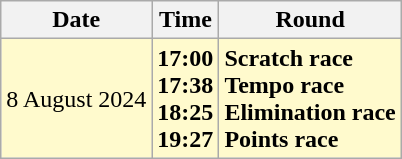<table class="wikitable">
<tr>
<th>Date</th>
<th>Time</th>
<th>Round</th>
</tr>
<tr style="background:lemonchiffon">
<td>8 August 2024</td>
<td><strong>17:00<br>17:38<br>18:25<br>19:27</strong></td>
<td><strong>Scratch race<br>Tempo race<br>Elimination race<br>Points race</strong></td>
</tr>
</table>
